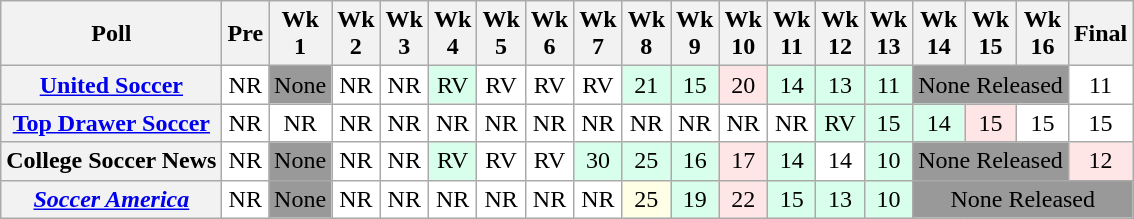<table class="wikitable" style="white-space:nowrap;text-align:center;">
<tr>
<th>Poll</th>
<th>Pre</th>
<th>Wk<br>1</th>
<th>Wk<br>2</th>
<th>Wk<br>3</th>
<th>Wk<br>4</th>
<th>Wk<br>5</th>
<th>Wk<br>6</th>
<th>Wk<br>7</th>
<th>Wk<br>8</th>
<th>Wk<br>9</th>
<th>Wk<br>10</th>
<th>Wk<br>11</th>
<th>Wk<br>12</th>
<th>Wk<br>13</th>
<th>Wk<br>14</th>
<th>Wk<br>15</th>
<th>Wk<br>16</th>
<th>Final<br></th>
</tr>
<tr>
<th><a href='#'>United Soccer</a></th>
<td style="background:#FFFFFF;">NR</td>
<td style="background:#999;">None</td>
<td style="background:#FFFFFF;">NR</td>
<td style="background:#FFFFFF;">NR</td>
<td style="background:#D8FFEB;">RV</td>
<td style="background:#FFFFFF;">RV</td>
<td style="background:#FFFFFF;">RV</td>
<td style="background:#FFFFFF;">RV</td>
<td style="background:#D8FFEB;">21</td>
<td style="background:#D8FFEB;">15</td>
<td style="background:#FFE6E6;">20</td>
<td style="background:#D8FFEB;">14</td>
<td style="background:#D8FFEB;">13</td>
<td style="background:#D8FFEB;">11</td>
<td colspan=3 style="background:#999;">None Released</td>
<td style="background:#FFFFFF;">11</td>
</tr>
<tr>
<th><a href='#'>Top Drawer Soccer</a></th>
<td style="background:#FFFFFF;">NR</td>
<td style="background:#FFFFFF;">NR</td>
<td style="background:#FFFFFF;">NR</td>
<td style="background:#FFFFFF;">NR</td>
<td style="background:#FFFFFF;">NR</td>
<td style="background:#FFFFFF;">NR</td>
<td style="background:#FFFFFF;">NR</td>
<td style="background:#FFFFFF;">NR</td>
<td style="background:#FFFFFF;">NR</td>
<td style="background:#FFFFFF;">NR</td>
<td style="background:#FFFFFF;">NR</td>
<td style="background:#FFFFFF;">NR</td>
<td style="background:#D8FFEB;">RV</td>
<td style="background:#D8FFEB;">15</td>
<td style="background:#D8FFEB;">14</td>
<td style="background:#FFE6E6;">15</td>
<td style="background:#FFFFFF;">15</td>
<td style="background:#FFFFFF;">15</td>
</tr>
<tr>
<th>College Soccer News</th>
<td style="background:#FFFFFF;">NR</td>
<td style="background:#999;">None</td>
<td style="background:#FFFFFF;">NR</td>
<td style="background:#FFFFFF;">NR</td>
<td style="background:#D8FFEB;">RV</td>
<td style="background:#FFFFFF;">RV</td>
<td style="background:#FFFFFF;">RV</td>
<td style="background:#D8FFEB;">30</td>
<td style="background:#D8FFEB;">25</td>
<td style="background:#D8FFEB;">16</td>
<td style="background:#FFE6E6;">17</td>
<td style="background:#D8FFEB;">14</td>
<td style="background:#FFFFFF;">14</td>
<td style="background:#D8FFEB;">10</td>
<td colspan=3 style="background:#999;">None Released</td>
<td style="background:#FFE6E6;">12</td>
</tr>
<tr>
<th><em><a href='#'>Soccer America</a></em></th>
<td style="background:#FFFFFF;">NR</td>
<td style="background:#999;">None</td>
<td style="background:#FFFFFF;">NR</td>
<td style="background:#FFFFFF;">NR</td>
<td style="background:#FFFFFF;">NR</td>
<td style="background:#FFFFFF;">NR</td>
<td style="background:#FFFFFF;">NR</td>
<td style="background:#FFFFFF;">NR</td>
<td style="background:#FFFFE6;">25</td>
<td style="background:#D8FFEB;">19</td>
<td style="background:#FFE6E6;">22</td>
<td style="background:#D8FFEB;">15</td>
<td style="background:#D8FFEB;">13</td>
<td style="background:#D8FFEB;">10</td>
<td colspan=4 style="background:#999;">None Released</td>
</tr>
</table>
